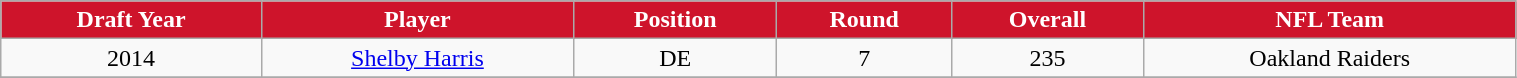<table class="wikitable" width="80%">
<tr align="center"  style="background:#CE142B;color:#FFFFFF;">
<td><strong>Draft Year</strong></td>
<td><strong>Player</strong></td>
<td><strong>Position</strong></td>
<td><strong>Round</strong></td>
<td><strong>Overall</strong></td>
<td><strong>NFL Team</strong></td>
</tr>
<tr align="center" bgcolor="">
<td>2014</td>
<td><a href='#'>Shelby Harris</a></td>
<td>DE</td>
<td>7</td>
<td>235</td>
<td>Oakland Raiders</td>
</tr>
<tr align="center" bgcolor="">
</tr>
</table>
